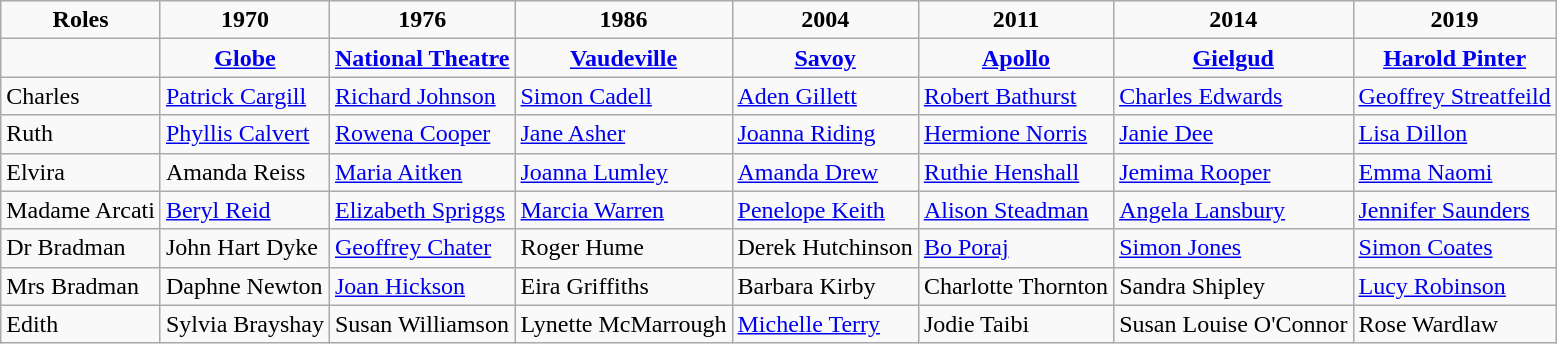<table class="wikitable sortable plainrowheaders" style="text-align: left; margin-right: 0;">
<tr style="text-align:center;">
<td><strong>Roles</strong></td>
<td><strong>1970</strong></td>
<td><strong>1976</strong></td>
<td><strong>1986</strong></td>
<td><strong>2004</strong></td>
<td><strong>2011</strong></td>
<td><strong>2014</strong></td>
<td><strong>2019</strong></td>
</tr>
<tr style="text-align:center;">
<td></td>
<td><strong><a href='#'>Globe</a></strong></td>
<td><strong><a href='#'>National Theatre</a> </strong></td>
<td><strong><a href='#'>Vaudeville</a></strong></td>
<td><strong><a href='#'>Savoy</a></strong></td>
<td><strong><a href='#'>Apollo</a></strong></td>
<td><strong><a href='#'>Gielgud</a></strong></td>
<td><strong><a href='#'>Harold Pinter</a></strong></td>
</tr>
<tr>
<td>Charles</td>
<td><a href='#'>Patrick Cargill</a></td>
<td><a href='#'>Richard Johnson</a></td>
<td><a href='#'>Simon Cadell</a></td>
<td><a href='#'>Aden Gillett</a></td>
<td><a href='#'>Robert Bathurst</a></td>
<td><a href='#'>Charles Edwards</a></td>
<td><a href='#'>Geoffrey Streatfeild</a></td>
</tr>
<tr>
<td>Ruth</td>
<td><a href='#'>Phyllis Calvert</a></td>
<td><a href='#'>Rowena Cooper</a></td>
<td><a href='#'>Jane Asher</a></td>
<td><a href='#'>Joanna Riding</a></td>
<td><a href='#'>Hermione Norris</a></td>
<td><a href='#'>Janie Dee</a></td>
<td><a href='#'>Lisa Dillon</a></td>
</tr>
<tr>
<td>Elvira</td>
<td>Amanda Reiss</td>
<td><a href='#'>Maria Aitken</a></td>
<td><a href='#'>Joanna Lumley</a></td>
<td><a href='#'>Amanda Drew</a></td>
<td><a href='#'>Ruthie Henshall</a></td>
<td><a href='#'>Jemima Rooper</a></td>
<td><a href='#'>Emma Naomi</a></td>
</tr>
<tr>
<td>Madame Arcati</td>
<td><a href='#'>Beryl Reid</a></td>
<td><a href='#'>Elizabeth Spriggs</a></td>
<td><a href='#'>Marcia Warren</a></td>
<td><a href='#'>Penelope Keith</a></td>
<td><a href='#'>Alison Steadman</a></td>
<td><a href='#'>Angela Lansbury</a></td>
<td><a href='#'>Jennifer Saunders</a></td>
</tr>
<tr>
<td>Dr Bradman</td>
<td>John Hart Dyke</td>
<td><a href='#'>Geoffrey Chater</a></td>
<td>Roger Hume</td>
<td>Derek Hutchinson</td>
<td><a href='#'>Bo Poraj</a></td>
<td><a href='#'>Simon Jones</a></td>
<td><a href='#'>Simon Coates</a></td>
</tr>
<tr>
<td>Mrs Bradman</td>
<td>Daphne Newton</td>
<td><a href='#'>Joan Hickson</a></td>
<td>Eira Griffiths</td>
<td>Barbara Kirby</td>
<td>Charlotte Thornton</td>
<td>Sandra Shipley</td>
<td><a href='#'>Lucy Robinson</a></td>
</tr>
<tr>
<td>Edith</td>
<td>Sylvia Brayshay</td>
<td>Susan Williamson</td>
<td>Lynette McMarrough</td>
<td><a href='#'>Michelle Terry</a></td>
<td>Jodie Taibi</td>
<td>Susan Louise O'Connor</td>
<td>Rose Wardlaw</td>
</tr>
</table>
